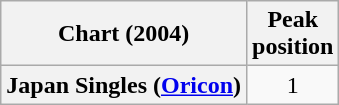<table class="wikitable plainrowheaders" style="text-align:center">
<tr>
<th>Chart (2004)</th>
<th>Peak<br>position</th>
</tr>
<tr>
<th scope="row">Japan Singles (<a href='#'>Oricon</a>)</th>
<td>1</td>
</tr>
</table>
